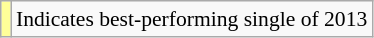<table class="wikitable" style="font-size:90%;">
<tr>
<td style="background-color:#FFFF99"></td>
<td>Indicates best-performing single of 2013</td>
</tr>
</table>
